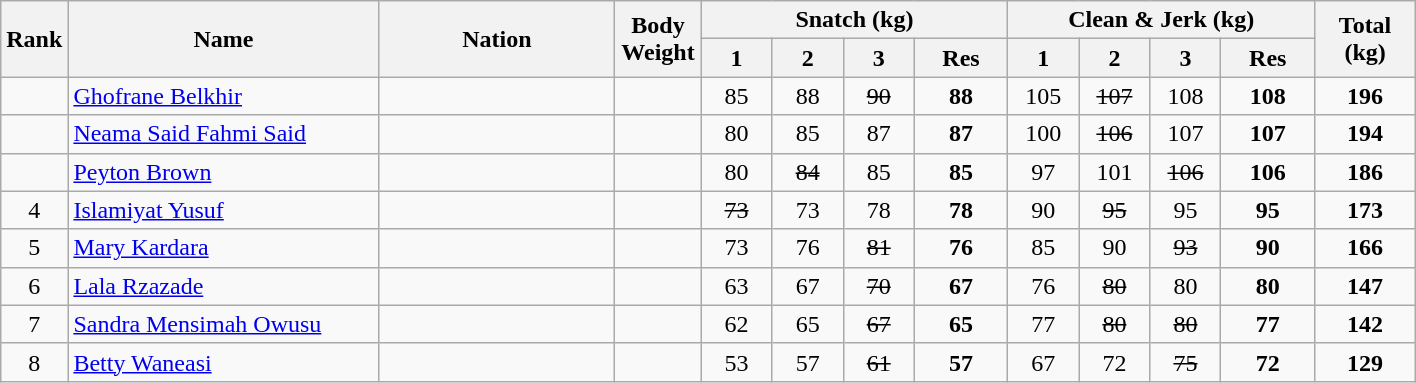<table class = "wikitable" style="text-align:center;">
<tr>
<th rowspan=2>Rank</th>
<th rowspan=2 width=200>Name</th>
<th rowspan=2 width=150>Nation</th>
<th rowspan=2 width=50>Body Weight</th>
<th colspan=4>Snatch (kg)</th>
<th colspan=4>Clean & Jerk (kg)</th>
<th rowspan=2 width=60>Total (kg)</th>
</tr>
<tr>
<th width=40>1</th>
<th width=40>2</th>
<th width=40>3</th>
<th width=55>Res</th>
<th width=40>1</th>
<th width=40>2</th>
<th width=40>3</th>
<th width=55>Res</th>
</tr>
<tr>
<td></td>
<td align=left><a href='#'>Ghofrane Belkhir</a></td>
<td align=left></td>
<td></td>
<td>85</td>
<td>88</td>
<td><s>90</s></td>
<td><strong>88</strong></td>
<td>105</td>
<td><s>107</s></td>
<td>108</td>
<td><strong>108</strong></td>
<td><strong>196</strong></td>
</tr>
<tr>
<td></td>
<td align=left><a href='#'>Neama Said Fahmi Said</a></td>
<td align=left></td>
<td></td>
<td>80</td>
<td>85</td>
<td>87</td>
<td><strong>87</strong></td>
<td>100</td>
<td><s>106</s></td>
<td>107</td>
<td><strong>107</strong></td>
<td><strong>194</strong></td>
</tr>
<tr>
<td></td>
<td align=left><a href='#'>Peyton Brown</a></td>
<td align=left></td>
<td></td>
<td>80</td>
<td><s>84</s></td>
<td>85</td>
<td><strong>85</strong></td>
<td>97</td>
<td>101</td>
<td><s>106</s></td>
<td><strong>106</strong></td>
<td><strong>186</strong></td>
</tr>
<tr>
<td>4</td>
<td align=left><a href='#'>Islamiyat Yusuf</a></td>
<td align=left></td>
<td></td>
<td><s>73</s></td>
<td>73</td>
<td>78</td>
<td><strong>78</strong></td>
<td>90</td>
<td><s>95</s></td>
<td>95</td>
<td><strong>95</strong></td>
<td><strong>173</strong></td>
</tr>
<tr>
<td>5</td>
<td align=left><a href='#'>Mary Kardara</a></td>
<td align=left></td>
<td></td>
<td>73</td>
<td>76</td>
<td><s>81</s></td>
<td><strong>76</strong></td>
<td>85</td>
<td>90</td>
<td><s>93</s></td>
<td><strong>90</strong></td>
<td><strong>166</strong></td>
</tr>
<tr>
<td>6</td>
<td align=left><a href='#'>Lala Rzazade</a></td>
<td align=left></td>
<td></td>
<td>63</td>
<td>67</td>
<td><s>70</s></td>
<td><strong>67</strong></td>
<td>76</td>
<td><s>80</s></td>
<td>80</td>
<td><strong>80</strong></td>
<td><strong>147</strong></td>
</tr>
<tr>
<td>7</td>
<td align=left><a href='#'>Sandra Mensimah Owusu</a></td>
<td align=left></td>
<td></td>
<td>62</td>
<td>65</td>
<td><s>67</s></td>
<td><strong>65</strong></td>
<td>77</td>
<td><s>80</s></td>
<td><s>80</s></td>
<td><strong>77</strong></td>
<td><strong>142</strong></td>
</tr>
<tr>
<td>8</td>
<td align=left><a href='#'>Betty Waneasi</a></td>
<td align=left></td>
<td></td>
<td>53</td>
<td>57</td>
<td><s>61</s></td>
<td><strong>57</strong></td>
<td>67</td>
<td>72</td>
<td><s>75</s></td>
<td><strong>72</strong></td>
<td><strong>129</strong></td>
</tr>
</table>
